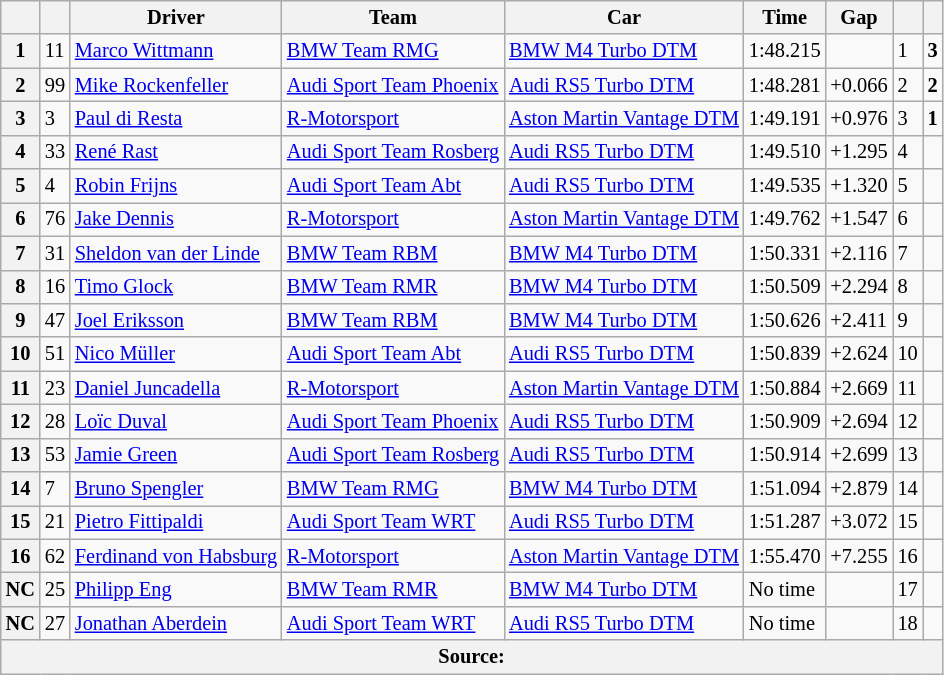<table class="wikitable" style="font-size: 85%">
<tr>
<th></th>
<th></th>
<th>Driver</th>
<th>Team</th>
<th>Car</th>
<th>Time</th>
<th>Gap</th>
<th></th>
<th></th>
</tr>
<tr>
<th>1</th>
<td>11</td>
<td> <a href='#'>Marco Wittmann</a></td>
<td><a href='#'>BMW Team RMG</a></td>
<td><a href='#'>BMW M4 Turbo DTM</a></td>
<td>1:48.215</td>
<td></td>
<td>1</td>
<td align=center><strong>3</strong></td>
</tr>
<tr>
<th>2</th>
<td>99</td>
<td> <a href='#'>Mike Rockenfeller</a></td>
<td><a href='#'>Audi Sport Team Phoenix</a></td>
<td><a href='#'>Audi RS5 Turbo DTM</a></td>
<td>1:48.281</td>
<td>+0.066</td>
<td>2</td>
<td align=center><strong>2</strong></td>
</tr>
<tr>
<th>3</th>
<td>3</td>
<td> <a href='#'>Paul di Resta</a></td>
<td><a href='#'>R-Motorsport</a></td>
<td><a href='#'>Aston Martin Vantage DTM</a></td>
<td>1:49.191</td>
<td>+0.976</td>
<td>3</td>
<td align=center><strong>1</strong></td>
</tr>
<tr>
<th>4</th>
<td>33</td>
<td> <a href='#'>René Rast</a></td>
<td><a href='#'>Audi Sport Team Rosberg</a></td>
<td><a href='#'>Audi RS5 Turbo DTM</a></td>
<td>1:49.510</td>
<td>+1.295</td>
<td>4</td>
<td align=center></td>
</tr>
<tr>
<th>5</th>
<td>4</td>
<td> <a href='#'>Robin Frijns</a></td>
<td><a href='#'>Audi Sport Team Abt</a></td>
<td><a href='#'>Audi RS5 Turbo DTM</a></td>
<td>1:49.535</td>
<td>+1.320</td>
<td>5</td>
<td align=center></td>
</tr>
<tr>
<th>6</th>
<td>76</td>
<td> <a href='#'>Jake Dennis</a></td>
<td><a href='#'>R-Motorsport</a></td>
<td><a href='#'>Aston Martin Vantage DTM</a></td>
<td>1:49.762</td>
<td>+1.547</td>
<td>6</td>
<td align=center></td>
</tr>
<tr>
<th>7</th>
<td>31</td>
<td> <a href='#'>Sheldon van der Linde</a></td>
<td><a href='#'>BMW Team RBM</a></td>
<td><a href='#'>BMW M4 Turbo DTM</a></td>
<td>1:50.331</td>
<td>+2.116</td>
<td>7</td>
<td align=center></td>
</tr>
<tr>
<th>8</th>
<td>16</td>
<td> <a href='#'>Timo Glock</a></td>
<td><a href='#'>BMW Team RMR</a></td>
<td><a href='#'>BMW M4 Turbo DTM</a></td>
<td>1:50.509</td>
<td>+2.294</td>
<td>8</td>
<td align=center></td>
</tr>
<tr>
<th>9</th>
<td>47</td>
<td> <a href='#'>Joel Eriksson</a></td>
<td><a href='#'>BMW Team RBM</a></td>
<td><a href='#'>BMW M4 Turbo DTM</a></td>
<td>1:50.626</td>
<td>+2.411</td>
<td>9</td>
<td align=center></td>
</tr>
<tr>
<th>10</th>
<td>51</td>
<td> <a href='#'>Nico Müller</a></td>
<td><a href='#'>Audi Sport Team Abt</a></td>
<td><a href='#'>Audi RS5 Turbo DTM</a></td>
<td>1:50.839</td>
<td>+2.624</td>
<td>10</td>
<td align=center></td>
</tr>
<tr>
<th>11</th>
<td>23</td>
<td> <a href='#'>Daniel Juncadella</a></td>
<td><a href='#'>R-Motorsport</a></td>
<td><a href='#'>Aston Martin Vantage DTM</a></td>
<td>1:50.884</td>
<td>+2.669</td>
<td>11</td>
<td align=center></td>
</tr>
<tr>
<th>12</th>
<td>28</td>
<td> <a href='#'>Loïc Duval</a></td>
<td><a href='#'>Audi Sport Team Phoenix</a></td>
<td><a href='#'>Audi RS5 Turbo DTM</a></td>
<td>1:50.909</td>
<td>+2.694</td>
<td>12</td>
<td align=center></td>
</tr>
<tr>
<th>13</th>
<td>53</td>
<td> <a href='#'>Jamie Green</a></td>
<td><a href='#'>Audi Sport Team Rosberg</a></td>
<td><a href='#'>Audi RS5 Turbo DTM</a></td>
<td>1:50.914</td>
<td>+2.699</td>
<td>13</td>
<td align=center></td>
</tr>
<tr>
<th>14</th>
<td>7</td>
<td> <a href='#'>Bruno Spengler</a></td>
<td><a href='#'>BMW Team RMG</a></td>
<td><a href='#'>BMW M4 Turbo DTM</a></td>
<td>1:51.094</td>
<td>+2.879</td>
<td>14</td>
<td align=center></td>
</tr>
<tr>
<th>15</th>
<td>21</td>
<td> <a href='#'>Pietro Fittipaldi</a></td>
<td><a href='#'>Audi Sport Team WRT</a></td>
<td><a href='#'>Audi RS5 Turbo DTM</a></td>
<td>1:51.287</td>
<td>+3.072</td>
<td>15</td>
<td align=center></td>
</tr>
<tr>
<th>16</th>
<td>62</td>
<td> <a href='#'>Ferdinand von Habsburg</a></td>
<td><a href='#'>R-Motorsport</a></td>
<td><a href='#'>Aston Martin Vantage DTM</a></td>
<td>1:55.470</td>
<td>+7.255</td>
<td>16</td>
<td align=center></td>
</tr>
<tr>
<th>NC</th>
<td>25</td>
<td> <a href='#'>Philipp Eng</a></td>
<td><a href='#'>BMW Team RMR</a></td>
<td><a href='#'>BMW M4 Turbo DTM</a></td>
<td>No time</td>
<td></td>
<td>17</td>
<td align=center></td>
</tr>
<tr>
<th>NC</th>
<td>27</td>
<td> <a href='#'>Jonathan Aberdein</a></td>
<td><a href='#'>Audi Sport Team WRT</a></td>
<td><a href='#'>Audi RS5 Turbo DTM</a></td>
<td>No time</td>
<td></td>
<td>18</td>
<td align=center></td>
</tr>
<tr>
<th colspan=9>Source:</th>
</tr>
</table>
